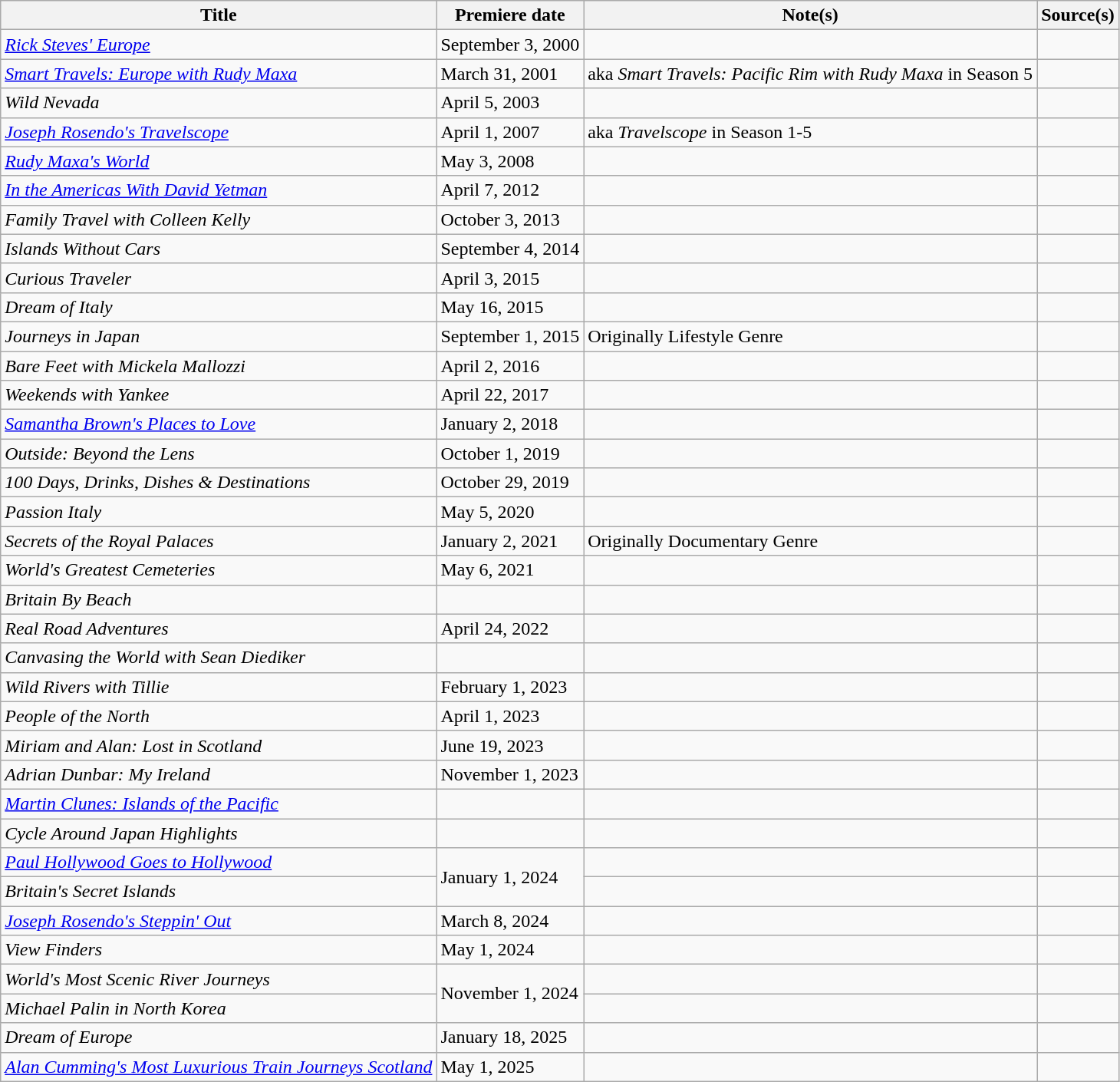<table class="wikitable sortable">
<tr>
<th>Title</th>
<th>Premiere date</th>
<th>Note(s)</th>
<th>Source(s)</th>
</tr>
<tr>
<td><em><a href='#'>Rick Steves' Europe</a></em></td>
<td>September 3, 2000</td>
<td></td>
<td></td>
</tr>
<tr>
<td><em><a href='#'>Smart Travels: Europe with Rudy Maxa</a></em></td>
<td>March 31, 2001</td>
<td>aka <em>Smart Travels: Pacific Rim with Rudy Maxa</em> in Season 5</td>
<td></td>
</tr>
<tr>
<td><em>Wild Nevada</em></td>
<td>April 5, 2003</td>
<td></td>
<td></td>
</tr>
<tr>
<td><em><a href='#'>Joseph Rosendo's Travelscope</a></em></td>
<td>April 1, 2007</td>
<td>aka <em>Travelscope</em> in Season 1-5</td>
<td></td>
</tr>
<tr>
<td><em><a href='#'>Rudy Maxa's World</a></em></td>
<td>May 3, 2008</td>
<td></td>
<td></td>
</tr>
<tr>
<td><em><a href='#'>In the Americas With David Yetman</a></em></td>
<td>April 7, 2012</td>
<td></td>
<td></td>
</tr>
<tr>
<td><em>Family Travel with Colleen Kelly</em></td>
<td>October 3, 2013</td>
<td></td>
<td></td>
</tr>
<tr>
<td><em>Islands Without Cars</em></td>
<td>September 4, 2014</td>
<td></td>
<td></td>
</tr>
<tr>
<td><em>Curious Traveler</em></td>
<td>April 3, 2015</td>
<td></td>
<td></td>
</tr>
<tr>
<td><em>Dream of Italy</em></td>
<td>May 16, 2015</td>
<td></td>
<td></td>
</tr>
<tr>
<td><em>Journeys in Japan</em></td>
<td>September 1, 2015</td>
<td>Originally Lifestyle Genre</td>
<td></td>
</tr>
<tr>
<td><em>Bare Feet with Mickela Mallozzi</em></td>
<td>April 2, 2016</td>
<td></td>
<td></td>
</tr>
<tr>
<td><em>Weekends with Yankee</em></td>
<td>April 22, 2017</td>
<td></td>
<td></td>
</tr>
<tr>
<td><em><a href='#'>Samantha Brown's Places to Love</a></em></td>
<td>January 2, 2018</td>
<td></td>
<td></td>
</tr>
<tr>
<td><em>Outside: Beyond the Lens</em></td>
<td>October 1, 2019</td>
<td></td>
<td></td>
</tr>
<tr>
<td><em>100 Days, Drinks, Dishes & Destinations</em></td>
<td>October 29, 2019</td>
<td></td>
<td></td>
</tr>
<tr>
<td><em>Passion Italy</em></td>
<td>May 5, 2020</td>
<td></td>
<td></td>
</tr>
<tr>
<td><em>Secrets of the Royal Palaces</em></td>
<td>January 2, 2021</td>
<td>Originally Documentary Genre</td>
<td></td>
</tr>
<tr>
<td><em>World's Greatest Cemeteries</em></td>
<td>May 6, 2021</td>
<td></td>
<td></td>
</tr>
<tr>
<td><em>Britain By Beach</em></td>
<td></td>
<td></td>
<td></td>
</tr>
<tr>
<td><em>Real Road Adventures</em></td>
<td>April 24, 2022</td>
<td></td>
<td></td>
</tr>
<tr>
<td><em>Canvasing the World with Sean Diediker</em></td>
<td></td>
<td></td>
<td></td>
</tr>
<tr>
<td><em>Wild Rivers with Tillie</em></td>
<td>February 1, 2023</td>
<td></td>
<td></td>
</tr>
<tr>
<td><em>People of the North</em></td>
<td>April 1, 2023</td>
<td></td>
<td></td>
</tr>
<tr>
<td><em>Miriam and Alan: Lost in Scotland</em></td>
<td>June 19, 2023</td>
<td></td>
<td></td>
</tr>
<tr>
<td><em>Adrian Dunbar: My Ireland</em></td>
<td>November 1, 2023</td>
<td></td>
<td></td>
</tr>
<tr>
<td><em><a href='#'>Martin Clunes: Islands of the Pacific</a></em></td>
<td></td>
<td></td>
<td></td>
</tr>
<tr>
<td><em>Cycle Around Japan Highlights</em></td>
<td></td>
<td></td>
<td></td>
</tr>
<tr>
<td><em><a href='#'>Paul Hollywood Goes to Hollywood</a></em></td>
<td rowspan="2">January 1, 2024</td>
<td></td>
<td></td>
</tr>
<tr>
<td><em>Britain's Secret Islands</em></td>
<td></td>
<td></td>
</tr>
<tr>
<td><em><a href='#'>Joseph Rosendo's Steppin' Out</a></em></td>
<td>March 8, 2024</td>
<td></td>
<td></td>
</tr>
<tr>
<td><em>View Finders</em></td>
<td>May 1, 2024</td>
<td></td>
<td></td>
</tr>
<tr>
<td><em>World's Most Scenic River Journeys</em></td>
<td rowspan="2">November 1, 2024</td>
<td></td>
<td></td>
</tr>
<tr>
<td><em>Michael Palin in North Korea</em></td>
<td></td>
<td></td>
</tr>
<tr>
<td><em>Dream of Europe</em></td>
<td>January 18, 2025</td>
<td></td>
<td></td>
</tr>
<tr>
<td><em><a href='#'>Alan Cumming's Most Luxurious Train Journeys Scotland</a></em></td>
<td>May 1, 2025</td>
<td></td>
<td></td>
</tr>
</table>
